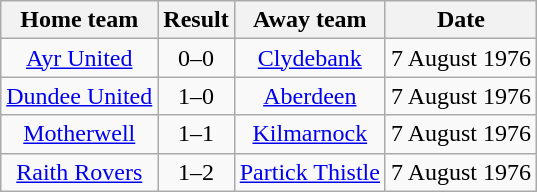<table class="wikitable" style="text-align: center">
<tr>
<th>Home team</th>
<th>Result</th>
<th>Away team</th>
<th>Date</th>
</tr>
<tr>
<td><a href='#'>Ayr United</a></td>
<td>0–0</td>
<td><a href='#'>Clydebank</a></td>
<td>7 August 1976</td>
</tr>
<tr>
<td><a href='#'>Dundee United</a></td>
<td>1–0</td>
<td><a href='#'>Aberdeen</a></td>
<td>7 August 1976</td>
</tr>
<tr>
<td><a href='#'>Motherwell</a></td>
<td>1–1</td>
<td><a href='#'>Kilmarnock</a></td>
<td>7 August 1976</td>
</tr>
<tr>
<td><a href='#'>Raith Rovers</a></td>
<td>1–2</td>
<td><a href='#'>Partick Thistle</a></td>
<td>7 August 1976</td>
</tr>
</table>
